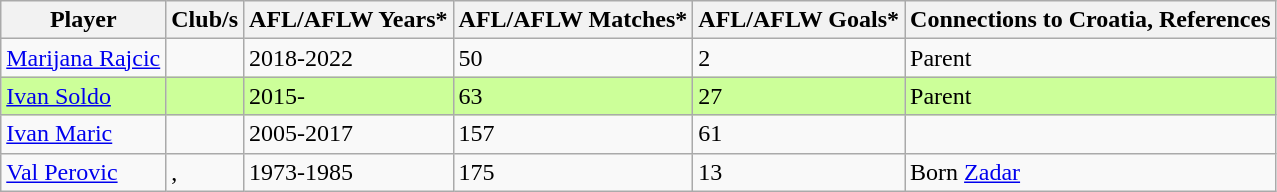<table class="wikitable sortable">
<tr>
<th>Player</th>
<th>Club/s</th>
<th>AFL/AFLW Years*</th>
<th>AFL/AFLW Matches*</th>
<th>AFL/AFLW Goals*</th>
<th>Connections to Croatia, References</th>
</tr>
<tr>
<td><a href='#'>Marijana Rajcic</a></td>
<td></td>
<td>2018-2022</td>
<td>50</td>
<td>2</td>
<td>Parent</td>
</tr>
<tr bgcolor="#CCFF99">
<td><a href='#'>Ivan Soldo</a></td>
<td></td>
<td>2015-</td>
<td>63</td>
<td>27</td>
<td>Parent</td>
</tr>
<tr>
<td><a href='#'>Ivan Maric</a></td>
<td></td>
<td>2005-2017</td>
<td>157</td>
<td>61</td>
<td></td>
</tr>
<tr>
<td><a href='#'>Val Perovic</a></td>
<td>,  </td>
<td>1973-1985</td>
<td>175</td>
<td>13</td>
<td>Born <a href='#'>Zadar</a></td>
</tr>
</table>
